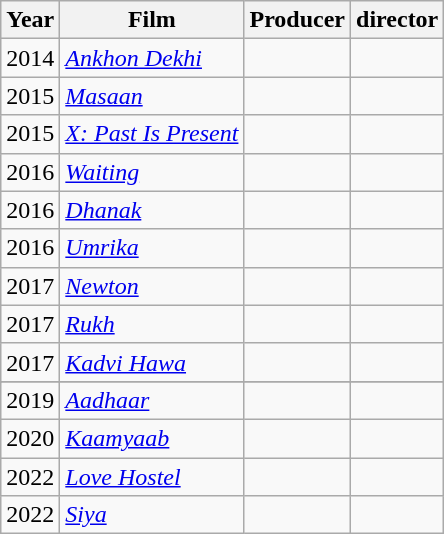<table class="wikitable sortable">
<tr>
<th>Year</th>
<th>Film</th>
<th>Producer</th>
<th>director</th>
</tr>
<tr>
<td>2014</td>
<td><em><a href='#'>Ankhon Dekhi</a></em></td>
<td></td>
<td></td>
</tr>
<tr>
<td>2015</td>
<td><em><a href='#'>Masaan</a></em></td>
<td></td>
<td></td>
</tr>
<tr>
<td>2015</td>
<td><em><a href='#'>X: Past Is Present</a></em></td>
<td></td>
<td></td>
</tr>
<tr>
<td>2016</td>
<td><em><a href='#'>Waiting</a></em></td>
<td></td>
<td></td>
</tr>
<tr>
<td>2016</td>
<td><em><a href='#'>Dhanak</a></em></td>
<td></td>
<td></td>
</tr>
<tr>
<td>2016</td>
<td><em><a href='#'>Umrika</a></em></td>
<td></td>
<td></td>
</tr>
<tr>
<td>2017</td>
<td><em><a href='#'>Newton</a></em></td>
<td></td>
<td></td>
</tr>
<tr>
<td>2017</td>
<td><em><a href='#'>Rukh</a></em></td>
<td></td>
<td></td>
</tr>
<tr>
<td>2017</td>
<td><em><a href='#'>Kadvi Hawa</a></em></td>
<td></td>
<td></td>
</tr>
<tr>
</tr>
<tr>
<td>2019</td>
<td><em><a href='#'>Aadhaar</a></em></td>
<td></td>
<td></td>
</tr>
<tr>
<td>2020</td>
<td><em><a href='#'>Kaamyaab</a></em></td>
<td></td>
<td></td>
</tr>
<tr>
<td>2022</td>
<td><em><a href='#'>Love Hostel</a></em></td>
<td></td>
<td></td>
</tr>
<tr>
<td>2022</td>
<td><em><a href='#'>Siya</a></em></td>
<td></td>
<td></td>
</tr>
</table>
